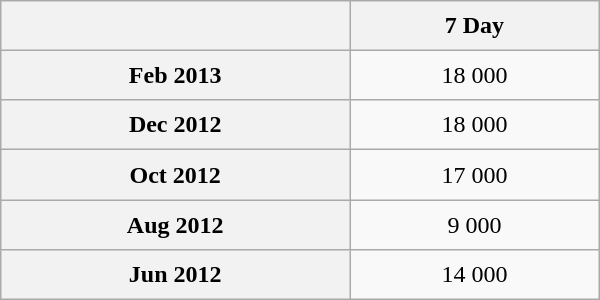<table class="wikitable sortable" style="text-align:center; width:400px; height:200px;">
<tr>
<th></th>
<th>7 Day</th>
</tr>
<tr>
<th scope="row">Feb 2013</th>
<td>18 000</td>
</tr>
<tr>
<th scope="row">Dec 2012</th>
<td>18 000</td>
</tr>
<tr>
<th scope="row">Oct 2012</th>
<td>17 000</td>
</tr>
<tr>
<th scope="row">Aug 2012</th>
<td>9 000</td>
</tr>
<tr>
<th scope="row">Jun 2012</th>
<td>14 000</td>
</tr>
</table>
